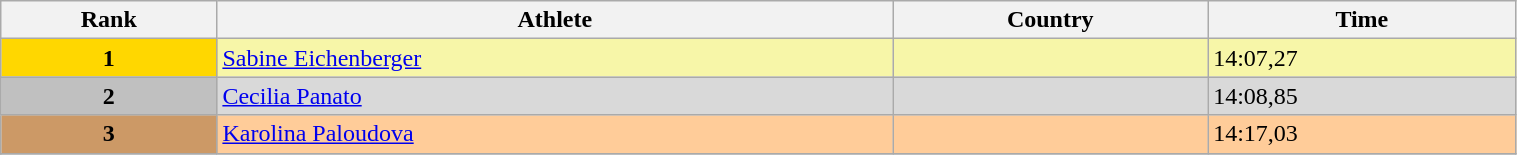<table class="wikitable" width=80% style="font-size:100%; text-align:left;">
<tr>
<th>Rank</th>
<th>Athlete</th>
<th>Country</th>
<th>Time</th>
</tr>
<tr align="center" valign="top" bgcolor="#F7F6A8">
<th style="background:#ffd700;">1</th>
<td align="left"><a href='#'>Sabine Eichenberger</a></td>
<td align="left"></td>
<td align="left">14:07,27</td>
</tr>
<tr align="center" valign="top" bgcolor="#D9D9D9">
<th style="background:#c0c0c0;">2</th>
<td align="left"><a href='#'>Cecilia Panato</a></td>
<td align="left"></td>
<td align="left">14:08,85</td>
</tr>
<tr align="center" valign="top" bgcolor="#FFCC99">
<th style="background:#cc9966;">3</th>
<td align="left"><a href='#'>Karolina Paloudova</a></td>
<td align="left"></td>
<td align="left">14:17,03</td>
</tr>
<tr align="center" valign="top" bgcolor="#FFFFFF">
</tr>
</table>
